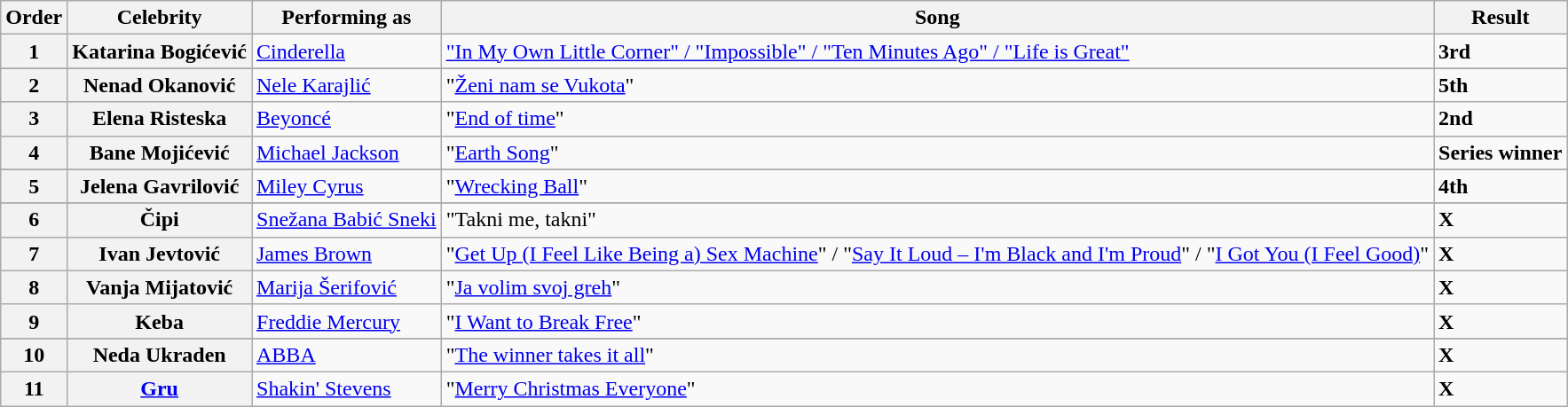<table class=wikitable>
<tr>
<th>Order</th>
<th>Celebrity</th>
<th>Performing as</th>
<th>Song</th>
<th>Result</th>
</tr>
<tr -bgcolor="tan">
<th scope="row">1</th>
<th scope="row">Katarina Bogićević</th>
<td><a href='#'>Cinderella</a></td>
<td><a href='#'>"In My Own Little Corner" / "Impossible" / "Ten Minutes Ago" / "Life is Great"</a></td>
<td><strong>3rd</strong></td>
</tr>
<tr>
</tr>
<tr -bgcolor="red">
<th scope="row">2</th>
<th scope="row">Nenad Okanović</th>
<td><a href='#'>Nele Karajlić</a></td>
<td>"<a href='#'>Ženi nam se Vukota</a>"</td>
<td><strong>5th</strong></td>
</tr>
<tr -bgcolor="silver">
<th scope="row">3</th>
<th scope="row">Elena Risteska</th>
<td><a href='#'>Beyoncé</a></td>
<td>"<a href='#'>End of time</a>"</td>
<td><strong>2nd</strong></td>
</tr>
<tr -bgcolor="gold">
<th scope="row">4</th>
<th scope="row">Bane Mojićević</th>
<td><a href='#'>Michael Jackson</a></td>
<td>"<a href='#'>Earth Song</a>"</td>
<td><strong>Series winner</strong></td>
</tr>
<tr>
</tr>
<tr -bgcolor="red">
<th scope="row">5</th>
<th scope="row">Jelena Gavrilović</th>
<td><a href='#'>Miley Cyrus</a></td>
<td>"<a href='#'>Wrecking Ball</a>"</td>
<td><strong>4th</strong></td>
</tr>
<tr>
</tr>
<tr>
<th scope="row">6</th>
<th scope="row">Čipi</th>
<td><a href='#'>Snežana Babić Sneki</a></td>
<td>"Takni me, takni"</td>
<td><strong>X</strong></td>
</tr>
<tr>
<th scope="row">7</th>
<th scope="row">Ivan Jevtović</th>
<td><a href='#'>James Brown</a></td>
<td>"<a href='#'>Get Up (I Feel Like Being a) Sex Machine</a>" / "<a href='#'>Say It Loud – I'm Black and I'm Proud</a>" / "<a href='#'>I Got You (I Feel Good)</a>"</td>
<td><strong>X</strong></td>
</tr>
<tr>
<th scope="row">8</th>
<th scope="row">Vanja Mijatović</th>
<td><a href='#'>Marija Šerifović</a></td>
<td>"<a href='#'>Ja volim svoj greh</a>"</td>
<td><strong>X</strong></td>
</tr>
<tr>
<th scope="row">9</th>
<th scope="row">Keba</th>
<td><a href='#'>Freddie Mercury</a></td>
<td>"<a href='#'>I Want to Break Free</a>"</td>
<td><strong>X</strong></td>
</tr>
<tr>
</tr>
<tr>
<th scope="row">10</th>
<th scope="row">Neda Ukraden</th>
<td><a href='#'>ABBA</a></td>
<td>"<a href='#'>The winner takes it all</a>"</td>
<td><strong>X</strong></td>
</tr>
<tr>
<th scope="row">11</th>
<th scope="row"><a href='#'>Gru</a></th>
<td><a href='#'>Shakin' Stevens</a></td>
<td>"<a href='#'>Merry Christmas Everyone</a>"</td>
<td><strong>X</strong></td>
</tr>
</table>
